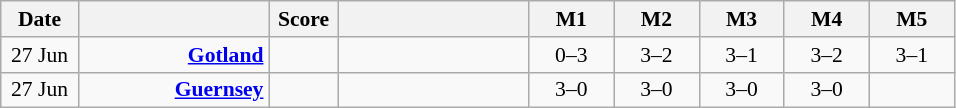<table class="wikitable" style="text-align: center; font-size:90% ">
<tr>
<th width="45">Date</th>
<th align="right" width="120"></th>
<th width="40">Score</th>
<th align="left" width="120"></th>
<th width="50">M1</th>
<th width="50">M2</th>
<th width="50">M3</th>
<th width="50">M4</th>
<th width="50">M5</th>
</tr>
<tr>
<td>27 Jun</td>
<td align=right><strong><a href='#'>Gotland</a></strong> </td>
<td align=center></td>
<td align=left></td>
<td>0–3</td>
<td>3–2</td>
<td>3–1</td>
<td>3–2</td>
<td>3–1</td>
</tr>
<tr>
<td>27 Jun</td>
<td align=right><strong><a href='#'>Guernsey</a></strong> </td>
<td align=center></td>
<td align=left></td>
<td>3–0</td>
<td>3–0</td>
<td>3–0</td>
<td>3–0</td>
<td></td>
</tr>
</table>
